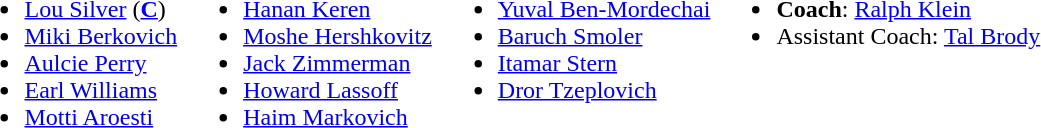<table>
<tr valign="top">
<td><br><ul><li>  <a href='#'>Lou Silver</a> (<strong><a href='#'>C</a></strong>)</li><li> <a href='#'>Miki Berkovich</a></li><li>  <a href='#'>Aulcie Perry</a></li><li> <a href='#'>Earl Williams</a></li><li> <a href='#'>Motti Aroesti</a></li></ul></td>
<td><br><ul><li> <a href='#'>Hanan Keren</a></li><li> <a href='#'>Moshe Hershkovitz</a></li><li> <a href='#'>Jack Zimmerman</a></li><li>  <a href='#'>Howard Lassoff</a></li><li> <a href='#'>Haim Markovich</a></li></ul></td>
<td><br><ul><li> <a href='#'>Yuval Ben-Mordechai</a></li><li> <a href='#'>Baruch Smoler</a></li><li> <a href='#'>Itamar Stern</a></li><li> <a href='#'>Dror Tzeplovich</a></li></ul></td>
<td><br><ul><li><strong>Coach</strong>:  <a href='#'>Ralph Klein</a></li><li>Assistant Coach:  <a href='#'>Tal Brody</a></li></ul></td>
</tr>
</table>
